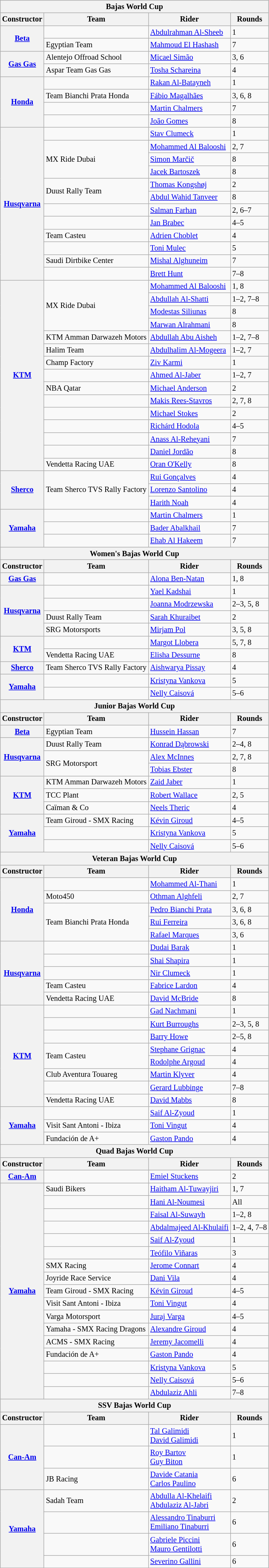<table class="wikitable" style="font-size: 85%">
<tr>
<th colspan=4>Bajas World Cup</th>
</tr>
<tr>
<th>Constructor</th>
<th>Team</th>
<th>Rider</th>
<th>Rounds</th>
</tr>
<tr>
<th rowspan=2> <a href='#'>Beta</a></th>
<td></td>
<td> <a href='#'>Abdulrahman Al-Sheeb</a></td>
<td>1</td>
</tr>
<tr>
<td>Egyptian Team</td>
<td> <a href='#'>Mahmoud El Hashash</a></td>
<td>7</td>
</tr>
<tr>
<th rowspan=2> <a href='#'>Gas Gas</a></th>
<td>Alentejo Offroad School</td>
<td> <a href='#'>Micael Simão</a></td>
<td>3, 6</td>
</tr>
<tr>
<td>Aspar Team Gas Gas</td>
<td> <a href='#'>Tosha Schareina</a></td>
<td>4</td>
</tr>
<tr>
<th rowspan=4> <a href='#'>Honda</a></th>
<td></td>
<td> <a href='#'>Rakan Al-Batayneh</a></td>
<td>1</td>
</tr>
<tr>
<td>Team Bianchi Prata Honda</td>
<td> <a href='#'>Fábio Magalhães</a></td>
<td>3, 6, 8</td>
</tr>
<tr>
<td></td>
<td> <a href='#'>Martin Chalmers</a></td>
<td>7</td>
</tr>
<tr>
<td></td>
<td> <a href='#'>João Gomes</a></td>
<td>8</td>
</tr>
<tr>
<th rowspan=12> <a href='#'>Husqvarna</a></th>
<td></td>
<td> <a href='#'>Stav Clumeck</a></td>
<td>1</td>
</tr>
<tr>
<td rowspan=3>MX Ride Dubai</td>
<td> <a href='#'>Mohammed Al Balooshi</a></td>
<td>2, 7</td>
</tr>
<tr>
<td> <a href='#'>Simon Marčič</a></td>
<td>8</td>
</tr>
<tr>
<td> <a href='#'>Jacek Bartoszek</a></td>
<td>8</td>
</tr>
<tr>
<td rowspan=2>Duust Rally Team</td>
<td> <a href='#'>Thomas Kongshøj</a></td>
<td>2</td>
</tr>
<tr>
<td> <a href='#'>Abdul Wahid Tanveer</a></td>
<td>8</td>
</tr>
<tr>
<td></td>
<td> <a href='#'>Salman Farhan</a></td>
<td>2, 6–7</td>
</tr>
<tr>
<td></td>
<td> <a href='#'>Jan Brabec</a></td>
<td>4–5</td>
</tr>
<tr>
<td>Team Casteu</td>
<td> <a href='#'>Adrien Choblet</a></td>
<td>4</td>
</tr>
<tr>
<td></td>
<td> <a href='#'>Toni Mulec</a></td>
<td>5</td>
</tr>
<tr>
<td>Saudi Dirtbike Center</td>
<td> <a href='#'>Mishal Alghuneim</a></td>
<td>7</td>
</tr>
<tr>
<td></td>
<td> <a href='#'>Brett Hunt</a></td>
<td>7–8</td>
</tr>
<tr>
<th rowspan=15> <a href='#'>KTM</a></th>
<td rowspan=4>MX Ride Dubai</td>
<td> <a href='#'>Mohammed Al Balooshi</a></td>
<td>1, 8</td>
</tr>
<tr>
<td> <a href='#'>Abdullah Al-Shatti</a></td>
<td>1–2, 7–8</td>
</tr>
<tr>
<td> <a href='#'>Modestas Siliunas</a></td>
<td>8</td>
</tr>
<tr>
<td> <a href='#'>Marwan Alrahmani</a></td>
<td>8</td>
</tr>
<tr>
<td>KTM Amman Darwazeh Motors</td>
<td> <a href='#'>Abdullah Abu Aisheh</a></td>
<td>1–2, 7–8</td>
</tr>
<tr>
<td>Halim Team</td>
<td> <a href='#'>Abdulhalim Al-Mogeera</a></td>
<td>1–2, 7</td>
</tr>
<tr>
<td>Champ Factory</td>
<td> <a href='#'>Ziv Karmi</a></td>
<td>1</td>
</tr>
<tr>
<td></td>
<td> <a href='#'>Ahmed Al-Jaber</a></td>
<td>1–2, 7</td>
</tr>
<tr>
<td>NBA Qatar</td>
<td> <a href='#'>Michael Anderson</a></td>
<td>2</td>
</tr>
<tr>
<td></td>
<td> <a href='#'>Makis Rees-Stavros</a></td>
<td>2, 7, 8</td>
</tr>
<tr>
<td></td>
<td> <a href='#'>Michael Stokes</a></td>
<td>2</td>
</tr>
<tr>
<td></td>
<td> <a href='#'>Richárd Hodola</a></td>
<td>4–5</td>
</tr>
<tr>
<td></td>
<td> <a href='#'>Anass Al-Reheyani</a></td>
<td>7</td>
</tr>
<tr>
<td></td>
<td> <a href='#'>Daniel Jordão</a></td>
<td>8</td>
</tr>
<tr>
<td>Vendetta Racing UAE</td>
<td> <a href='#'>Oran O'Kelly</a></td>
<td>8</td>
</tr>
<tr>
<th rowspan=3> <a href='#'>Sherco</a></th>
<td rowspan=3>Team Sherco TVS Rally Factory</td>
<td> <a href='#'>Rui Gonçalves</a></td>
<td>4</td>
</tr>
<tr>
<td> <a href='#'>Lorenzo Santolino</a></td>
<td>4</td>
</tr>
<tr>
<td> <a href='#'>Harith Noah</a></td>
<td>4</td>
</tr>
<tr>
<th rowspan=3> <a href='#'>Yamaha</a></th>
<td></td>
<td> <a href='#'>Martin Chalmers</a></td>
<td>1</td>
</tr>
<tr>
<td></td>
<td> <a href='#'>Bader Abalkhail</a></td>
<td>7</td>
</tr>
<tr>
<td></td>
<td> <a href='#'>Ehab Al Hakeem</a></td>
<td>7</td>
</tr>
<tr>
<th colspan=4>Women's Bajas World Cup</th>
</tr>
<tr>
<th>Constructor</th>
<th>Team</th>
<th>Rider</th>
<th>Rounds</th>
</tr>
<tr>
<th> <a href='#'>Gas Gas</a></th>
<td></td>
<td> <a href='#'>Alona Ben-Natan</a></td>
<td>1, 8</td>
</tr>
<tr>
<th rowspan=4> <a href='#'>Husqvarna</a></th>
<td></td>
<td> <a href='#'>Yael Kadshai</a></td>
<td>1</td>
</tr>
<tr>
<td></td>
<td> <a href='#'>Joanna Modrzewska</a></td>
<td>2–3, 5, 8</td>
</tr>
<tr>
<td>Duust Rally Team</td>
<td> <a href='#'>Sarah Khuraibet</a></td>
<td>2</td>
</tr>
<tr>
<td>SRG Motorsports</td>
<td> <a href='#'>Mirjam Pol</a></td>
<td>3, 5, 8</td>
</tr>
<tr>
<th rowspan=2> <a href='#'>KTM</a></th>
<td></td>
<td> <a href='#'>Margot Llobera</a></td>
<td>5, 7, 8</td>
</tr>
<tr>
<td>Vendetta Racing UAE</td>
<td> <a href='#'>Elisha Dessurne</a></td>
<td>8</td>
</tr>
<tr>
<th> <a href='#'>Sherco</a></th>
<td>Team Sherco TVS Rally Factory</td>
<td> <a href='#'>Aishwarya Pissay</a></td>
<td>4</td>
</tr>
<tr>
<th rowspan=2> <a href='#'>Yamaha</a></th>
<td></td>
<td> <a href='#'>Kristyna Vankova</a></td>
<td>5</td>
</tr>
<tr>
<td></td>
<td> <a href='#'>Nelly Caisová</a></td>
<td>5–6</td>
</tr>
<tr>
<th colspan=5>Junior Bajas World Cup</th>
</tr>
<tr>
<th>Constructor</th>
<th>Team</th>
<th>Rider</th>
<th>Rounds</th>
</tr>
<tr>
<th> <a href='#'>Beta</a></th>
<td>Egyptian Team</td>
<td> <a href='#'>Hussein Hassan</a></td>
<td>7</td>
</tr>
<tr>
<th rowspan=3> <a href='#'>Husqvarna</a></th>
<td>Duust Rally Team</td>
<td> <a href='#'>Konrad Dąbrowski</a></td>
<td>2–4, 8</td>
</tr>
<tr>
<td rowspan=2>SRG Motorsport</td>
<td> <a href='#'>Alex McInnes</a></td>
<td>2, 7, 8</td>
</tr>
<tr>
<td> <a href='#'>Tobias Ebster</a></td>
<td>8</td>
</tr>
<tr>
<th rowspan=3> <a href='#'>KTM</a></th>
<td>KTM Amman Darwazeh Motors</td>
<td> <a href='#'>Zaid Jaber</a></td>
<td>1</td>
</tr>
<tr>
<td>TCC Plant</td>
<td> <a href='#'>Robert Wallace</a></td>
<td>2, 5</td>
</tr>
<tr>
<td>Caïman & Co</td>
<td> <a href='#'>Neels Theric</a></td>
<td>4</td>
</tr>
<tr>
<th rowspan=3> <a href='#'>Yamaha</a></th>
<td>Team Giroud - SMX Racing</td>
<td> <a href='#'>Kévin Giroud</a></td>
<td>4–5</td>
</tr>
<tr>
<td></td>
<td> <a href='#'>Kristyna Vankova</a></td>
<td>5</td>
</tr>
<tr>
<td></td>
<td> <a href='#'>Nelly Caisová</a></td>
<td>5–6</td>
</tr>
<tr>
<th colspan=4>Veteran Bajas World Cup</th>
</tr>
<tr>
<th>Constructor</th>
<th>Team</th>
<th>Rider</th>
<th>Rounds</th>
</tr>
<tr>
<th rowspan=5> <a href='#'>Honda</a></th>
<td></td>
<td> <a href='#'>Mohammed Al-Thani</a></td>
<td>1</td>
</tr>
<tr>
<td>Moto450</td>
<td> <a href='#'>Othman Alghfeli</a></td>
<td>2, 7</td>
</tr>
<tr>
<td rowspan=3>Team Bianchi Prata Honda</td>
<td> <a href='#'>Pedro Bianchi Prata</a></td>
<td>3, 6, 8</td>
</tr>
<tr>
<td> <a href='#'>Rui Ferreira</a></td>
<td>3, 6, 8</td>
</tr>
<tr>
<td> <a href='#'>Rafael Marques</a></td>
<td>3, 6</td>
</tr>
<tr>
<th rowspan=5> <a href='#'>Husqvarna</a></th>
<td></td>
<td> <a href='#'>Dudai Barak</a></td>
<td>1</td>
</tr>
<tr>
<td></td>
<td> <a href='#'>Shai Shapira</a></td>
<td>1</td>
</tr>
<tr>
<td></td>
<td> <a href='#'>Nir Clumeck</a></td>
<td>1</td>
</tr>
<tr>
<td>Team Casteu</td>
<td> <a href='#'>Fabrice Lardon</a></td>
<td>4</td>
</tr>
<tr>
<td>Vendetta Racing UAE</td>
<td> <a href='#'>David McBride</a></td>
<td>8</td>
</tr>
<tr>
<th rowspan=8> <a href='#'>KTM</a></th>
<td></td>
<td> <a href='#'>Gad Nachmani</a></td>
<td>1</td>
</tr>
<tr>
<td></td>
<td> <a href='#'>Kurt Burroughs</a></td>
<td>2–3, 5, 8</td>
</tr>
<tr>
<td></td>
<td> <a href='#'>Barry Howe</a></td>
<td>2–5, 8</td>
</tr>
<tr>
<td rowspan=2>Team Casteu</td>
<td> <a href='#'>Stephane Grignac</a></td>
<td>4</td>
</tr>
<tr>
<td> <a href='#'>Rodolphe Argoud</a></td>
<td>4</td>
</tr>
<tr>
<td>Club Aventura Touareg</td>
<td> <a href='#'>Martin Klyver</a></td>
<td>4</td>
</tr>
<tr>
<td></td>
<td> <a href='#'>Gerard Lubbinge</a></td>
<td>7–8</td>
</tr>
<tr>
<td>Vendetta Racing UAE</td>
<td> <a href='#'>David Mabbs</a></td>
<td>8</td>
</tr>
<tr>
<th rowspan=3> <a href='#'>Yamaha</a></th>
<td></td>
<td> <a href='#'>Saif Al-Zyoud</a></td>
<td>1</td>
</tr>
<tr>
<td>Visit Sant Antoni - Ibiza</td>
<td> <a href='#'>Toni Vingut</a></td>
<td>4</td>
</tr>
<tr>
<td>Fundación de A+</td>
<td> <a href='#'>Gaston Pando</a></td>
<td>4</td>
</tr>
<tr>
<th colspan=4>Quad Bajas World Cup</th>
</tr>
<tr>
<th>Constructor</th>
<th>Team</th>
<th>Rider</th>
<th>Rounds</th>
</tr>
<tr>
<th> <a href='#'>Can-Am</a></th>
<td></td>
<td> <a href='#'>Emiel Stuckens</a></td>
<td>2</td>
</tr>
<tr>
<th rowspan=17> <a href='#'>Yamaha</a></th>
<td>Saudi Bikers</td>
<td> <a href='#'>Haitham Al-Tuwayjiri</a></td>
<td>1, 7</td>
</tr>
<tr>
<td></td>
<td> <a href='#'>Hani Al-Noumesi</a></td>
<td>All</td>
</tr>
<tr>
<td></td>
<td> <a href='#'>Faisal Al-Suwayh</a></td>
<td>1–2, 8</td>
</tr>
<tr>
<td></td>
<td> <a href='#'>Abdalmajeed Al-Khulaifi</a></td>
<td>1–2, 4, 7–8</td>
</tr>
<tr>
<td></td>
<td> <a href='#'>Saif Al-Zyoud</a></td>
<td>1</td>
</tr>
<tr>
<td></td>
<td> <a href='#'>Teófilo Viñaras</a></td>
<td>3</td>
</tr>
<tr>
<td>SMX Racing</td>
<td> <a href='#'>Jerome Connart</a></td>
<td>4</td>
</tr>
<tr>
<td>Joyride Race Service</td>
<td> <a href='#'>Dani Vila</a></td>
<td>4</td>
</tr>
<tr>
<td>Team Giroud - SMX Racing</td>
<td> <a href='#'>Kévin Giroud</a></td>
<td>4–5</td>
</tr>
<tr>
<td>Visit Sant Antoni - Ibiza</td>
<td> <a href='#'>Toni Vingut</a></td>
<td>4</td>
</tr>
<tr>
<td>Varga Motorsport</td>
<td> <a href='#'>Juraj Varga</a></td>
<td>4–5</td>
</tr>
<tr>
<td>Yamaha - SMX Racing Dragons</td>
<td> <a href='#'>Alexandre Giroud</a></td>
<td>4</td>
</tr>
<tr>
<td>ACMS - SMX Racing</td>
<td> <a href='#'>Jeremy Jacomelli</a></td>
<td>4</td>
</tr>
<tr>
<td>Fundación de A+</td>
<td> <a href='#'>Gaston Pando</a></td>
<td>4</td>
</tr>
<tr>
<td></td>
<td> <a href='#'>Kristyna Vankova</a></td>
<td>5</td>
</tr>
<tr>
<td></td>
<td> <a href='#'>Nelly Caisová</a></td>
<td>5–6</td>
</tr>
<tr>
<td></td>
<td> <a href='#'>Abdulaziz Ahli</a></td>
<td>7–8</td>
</tr>
<tr>
<th colspan=4>SSV Bajas World Cup</th>
</tr>
<tr>
<th>Constructor</th>
<th>Team</th>
<th>Rider</th>
<th>Rounds</th>
</tr>
<tr>
<th rowspan=3> <a href='#'>Can-Am</a></th>
<td></td>
<td> <a href='#'>Tal Galimidi</a><br> <a href='#'>David Galimidi</a></td>
<td>1</td>
</tr>
<tr>
<td></td>
<td> <a href='#'>Roy Bartov</a><br> <a href='#'>Guy Biton</a></td>
<td>1</td>
</tr>
<tr>
<td>JB Racing</td>
<td> <a href='#'>Davide Catania</a><br> <a href='#'>Carlos Paulino</a></td>
<td>6</td>
</tr>
<tr>
<th rowspan=4> <a href='#'>Yamaha</a></th>
<td>Sadah Team</td>
<td> <a href='#'>Abdulla Al-Khelaifi</a><br> <a href='#'>Abdulaziz Al-Jabri</a></td>
<td>2</td>
</tr>
<tr>
<td></td>
<td> <a href='#'>Alessandro Tinaburri</a><br> <a href='#'>Emiliano Tinaburri</a></td>
<td>6</td>
</tr>
<tr>
<td></td>
<td> <a href='#'>Gabriele Piccini</a><br> <a href='#'>Mauro Gentilotti</a></td>
<td>6</td>
</tr>
<tr>
<td></td>
<td> <a href='#'>Severino Gallini</a></td>
<td>6</td>
</tr>
<tr>
</tr>
</table>
